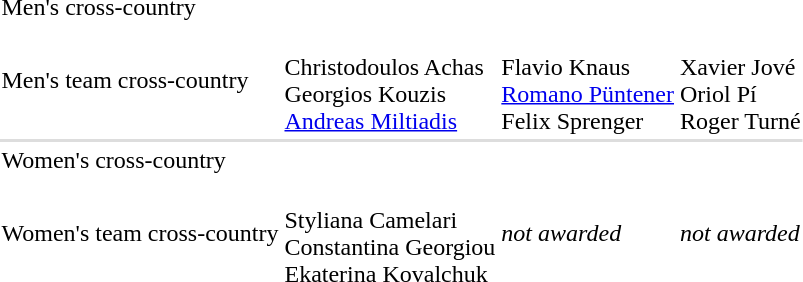<table>
<tr>
<td>Men's cross-country</td>
<td></td>
<td></td>
<td></td>
</tr>
<tr>
<td>Men's team cross-country</td>
<td><br>Christodoulos Achas<br>Georgios Kouzis<br><a href='#'>Andreas Miltiadis</a></td>
<td nowrap><br>Flavio Knaus<br><a href='#'>Romano Püntener</a><br>Felix Sprenger</td>
<td><br>Xavier Jové<br>Oriol Pí<br>Roger Turné</td>
</tr>
<tr bgcolor=#dddddd>
<td colspan=4></td>
</tr>
<tr>
<td>Women's cross-country</td>
<td></td>
<td></td>
<td nowrap></td>
</tr>
<tr>
<td>Women's team cross-country</td>
<td nowrap><br>Styliana Camelari<br>Constantina Georgiou<br>Ekaterina Kovalchuk</td>
<td><em>not awarded</em></td>
<td><em>not awarded</em></td>
</tr>
</table>
